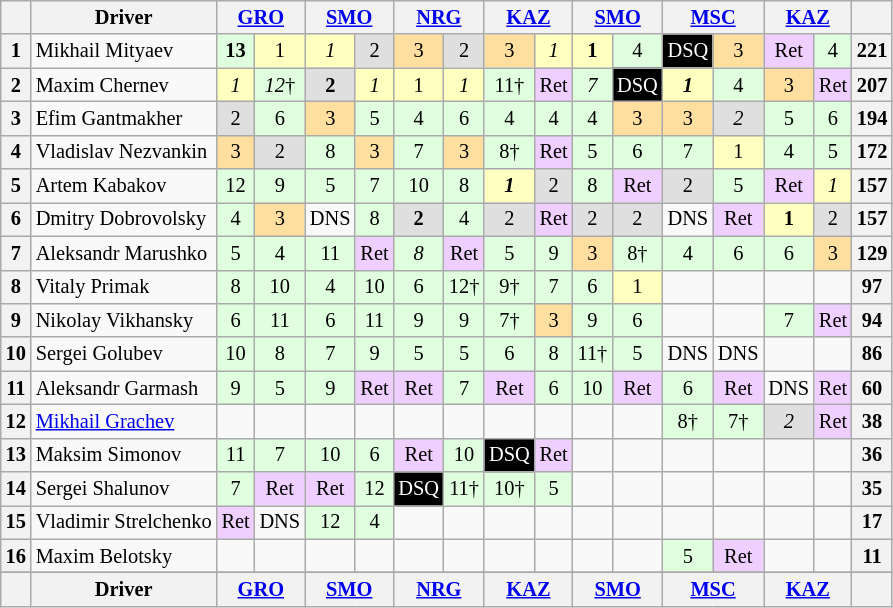<table align=left| class="wikitable" style="font-size: 85%; text-align: center">
<tr valign="top">
<th valign="middle"></th>
<th valign="middle">Driver</th>
<th colspan=2><a href='#'>GRO</a></th>
<th colspan=2><a href='#'>SMO</a></th>
<th colspan=2><a href='#'>NRG</a></th>
<th colspan=2><a href='#'>KAZ</a></th>
<th colspan=2><a href='#'>SMO</a></th>
<th colspan=2><a href='#'>MSC</a></th>
<th colspan=2><a href='#'>KAZ</a></th>
<th valign="middle"></th>
</tr>
<tr>
<th>1</th>
<td align=left>Mikhail Mityaev</td>
<td style="background:#dfffdf;"><strong>13</strong></td>
<td style="background:#ffffbf;">1</td>
<td style="background:#ffffbf;"><em>1</em></td>
<td style="background:#dfdfdf;">2</td>
<td style="background:#ffdf9f;">3</td>
<td style="background:#dfdfdf;">2</td>
<td style="background:#ffdf9f;">3</td>
<td style="background:#ffffbf;"><em>1</em></td>
<td style="background:#ffffbf;"><strong>1</strong></td>
<td style="background:#dfffdf;">4</td>
<td style="background:black; color:white;">DSQ</td>
<td style="background:#ffdf9f;">3</td>
<td style="background:#efcfff;">Ret</td>
<td style="background:#dfffdf;">4</td>
<th>221</th>
</tr>
<tr>
<th>2</th>
<td align=left>Maxim Chernev</td>
<td style="background:#ffffbf;"><em>1</em></td>
<td style="background:#dfffdf;"><em>12</em>†</td>
<td style="background:#dfdfdf;"><strong>2</strong></td>
<td style="background:#ffffbf;"><em>1</em></td>
<td style="background:#ffffbf;">1</td>
<td style="background:#ffffbf;"><em>1</em></td>
<td style="background:#dfffdf;">11†</td>
<td style="background:#efcfff;">Ret</td>
<td style="background:#dfffdf;"><em>7</em></td>
<td style="background:black; color:white;">DSQ</td>
<td style="background:#ffffbf;"><strong><em>1</em></strong></td>
<td style="background:#dfffdf;">4</td>
<td style="background:#ffdf9f;">3</td>
<td style="background:#efcfff;">Ret</td>
<th>207</th>
</tr>
<tr>
<th>3</th>
<td align=left>Efim Gantmakher</td>
<td style="background:#dfdfdf;">2</td>
<td style="background:#dfffdf;">6</td>
<td style="background:#ffdf9f;">3</td>
<td style="background:#dfffdf;">5</td>
<td style="background:#dfffdf;">4</td>
<td style="background:#dfffdf;">6</td>
<td style="background:#dfffdf;">4</td>
<td style="background:#dfffdf;">4</td>
<td style="background:#dfffdf;">4</td>
<td style="background:#ffdf9f;">3</td>
<td style="background:#ffdf9f;">3</td>
<td style="background:#dfdfdf;"><em>2</em></td>
<td style="background:#dfffdf;">5</td>
<td style="background:#dfffdf;">6</td>
<th>194</th>
</tr>
<tr>
<th>4</th>
<td align=left>Vladislav Nezvankin</td>
<td style="background:#ffdf9f;">3</td>
<td style="background:#dfdfdf;">2</td>
<td style="background:#dfffdf;">8</td>
<td style="background:#ffdf9f;">3</td>
<td style="background:#dfffdf;">7</td>
<td style="background:#ffdf9f;">3</td>
<td style="background:#dfffdf;">8†</td>
<td style="background:#efcfff;">Ret</td>
<td style="background:#dfffdf;">5</td>
<td style="background:#dfffdf;">6</td>
<td style="background:#dfffdf;">7</td>
<td style="background:#ffffbf;">1</td>
<td style="background:#dfffdf;">4</td>
<td style="background:#dfffdf;">5</td>
<th>172</th>
</tr>
<tr>
<th>5</th>
<td align=left>Artem Kabakov</td>
<td style="background:#dfffdf;">12</td>
<td style="background:#dfffdf;">9</td>
<td style="background:#dfffdf;">5</td>
<td style="background:#dfffdf;">7</td>
<td style="background:#dfffdf;">10</td>
<td style="background:#dfffdf;">8</td>
<td style="background:#ffffbf;"><strong><em>1</em></strong></td>
<td style="background:#dfdfdf;">2</td>
<td style="background:#dfffdf;">8</td>
<td style="background:#efcfff;">Ret</td>
<td style="background:#dfdfdf;">2</td>
<td style="background:#dfffdf;">5</td>
<td style="background:#efcfff;">Ret</td>
<td style="background:#ffffbf;"><em>1</em></td>
<th>157</th>
</tr>
<tr>
<th>6</th>
<td align=left>Dmitry Dobrovolsky</td>
<td style="background:#dfffdf;">4</td>
<td style="background:#ffdf9f;">3</td>
<td>DNS</td>
<td style="background:#dfffdf;">8</td>
<td style="background:#dfdfdf;"><strong>2</strong></td>
<td style="background:#dfffdf;">4</td>
<td style="background:#dfdfdf;">2</td>
<td style="background:#efcfff;">Ret</td>
<td style="background:#dfdfdf;">2</td>
<td style="background:#dfdfdf;">2</td>
<td>DNS</td>
<td style="background:#efcfff;">Ret</td>
<td style="background:#ffffbf;"><strong>1</strong></td>
<td style="background:#dfdfdf;">2</td>
<th>157</th>
</tr>
<tr>
<th>7</th>
<td align=left>Aleksandr Marushko</td>
<td style="background:#dfffdf;">5</td>
<td style="background:#dfffdf;">4</td>
<td style="background:#dfffdf;">11</td>
<td style="background:#efcfff;">Ret</td>
<td style="background:#dfffdf;"><em>8</em></td>
<td style="background:#efcfff;">Ret</td>
<td style="background:#dfffdf;">5</td>
<td style="background:#dfffdf;">9</td>
<td style="background:#ffdf9f;">3</td>
<td style="background:#dfffdf;">8†</td>
<td style="background:#dfffdf;">4</td>
<td style="background:#dfffdf;">6</td>
<td style="background:#dfffdf;">6</td>
<td style="background:#ffdf9f;">3</td>
<th>129</th>
</tr>
<tr>
<th>8</th>
<td align=left>Vitaly Primak</td>
<td style="background:#dfffdf;">8</td>
<td style="background:#dfffdf;">10</td>
<td style="background:#dfffdf;">4</td>
<td style="background:#dfffdf;">10</td>
<td style="background:#dfffdf;">6</td>
<td style="background:#dfffdf;">12†</td>
<td style="background:#dfffdf;">9†</td>
<td style="background:#dfffdf;">7</td>
<td style="background:#dfffdf;">6</td>
<td style="background:#ffffbf;">1</td>
<td></td>
<td></td>
<td></td>
<td></td>
<th>97</th>
</tr>
<tr>
<th>9</th>
<td align=left>Nikolay Vikhansky</td>
<td style="background:#dfffdf;">6</td>
<td style="background:#dfffdf;">11</td>
<td style="background:#dfffdf;">6</td>
<td style="background:#dfffdf;">11</td>
<td style="background:#dfffdf;">9</td>
<td style="background:#dfffdf;">9</td>
<td style="background:#dfffdf;">7†</td>
<td style="background:#ffdf9f;">3</td>
<td style="background:#dfffdf;">9</td>
<td style="background:#dfffdf;">6</td>
<td></td>
<td></td>
<td style="background:#dfffdf;">7</td>
<td style="background:#efcfff;">Ret</td>
<th>94</th>
</tr>
<tr>
<th>10</th>
<td align=left>Sergei Golubev</td>
<td style="background:#dfffdf;">10</td>
<td style="background:#dfffdf;">8</td>
<td style="background:#dfffdf;">7</td>
<td style="background:#dfffdf;">9</td>
<td style="background:#dfffdf;">5</td>
<td style="background:#dfffdf;">5</td>
<td style="background:#dfffdf;">6</td>
<td style="background:#dfffdf;">8</td>
<td style="background:#dfffdf;">11†</td>
<td style="background:#dfffdf;">5</td>
<td>DNS</td>
<td>DNS</td>
<td></td>
<td></td>
<th>86</th>
</tr>
<tr>
<th>11</th>
<td align=left>Aleksandr Garmash</td>
<td style="background:#dfffdf;">9</td>
<td style="background:#dfffdf;">5</td>
<td style="background:#dfffdf;">9</td>
<td style="background:#efcfff;">Ret</td>
<td style="background:#efcfff;">Ret</td>
<td style="background:#dfffdf;">7</td>
<td style="background:#efcfff;">Ret</td>
<td style="background:#dfffdf;">6</td>
<td style="background:#dfffdf;">10</td>
<td style="background:#efcfff;">Ret</td>
<td style="background:#dfffdf;">6</td>
<td style="background:#efcfff;">Ret</td>
<td>DNS</td>
<td style="background:#efcfff;">Ret</td>
<th>60</th>
</tr>
<tr>
<th>12</th>
<td align=left><a href='#'>Mikhail Grachev</a></td>
<td></td>
<td></td>
<td></td>
<td></td>
<td></td>
<td></td>
<td></td>
<td></td>
<td></td>
<td></td>
<td style="background:#dfffdf;">8†</td>
<td style="background:#dfffdf;">7†</td>
<td style="background:#dfdfdf;"><em>2</em></td>
<td style="background:#efcfff;">Ret</td>
<th>38</th>
</tr>
<tr>
<th>13</th>
<td align=left>Maksim Simonov</td>
<td style="background:#dfffdf;">11</td>
<td style="background:#dfffdf;">7</td>
<td style="background:#dfffdf;">10</td>
<td style="background:#dfffdf;">6</td>
<td style="background:#efcfff;">Ret</td>
<td style="background:#dfffdf;">10</td>
<td style="background:black; color:white;">DSQ</td>
<td style="background:#efcfff;">Ret</td>
<td></td>
<td></td>
<td></td>
<td></td>
<td></td>
<td></td>
<th>36</th>
</tr>
<tr>
<th>14</th>
<td align=left>Sergei Shalunov</td>
<td style="background:#dfffdf;">7</td>
<td style="background:#efcfff;">Ret</td>
<td style="background:#efcfff;">Ret</td>
<td style="background:#dfffdf;">12</td>
<td style="background:black; color:white;">DSQ</td>
<td style="background:#dfffdf;">11†</td>
<td style="background:#dfffdf;">10†</td>
<td style="background:#dfffdf;">5</td>
<td></td>
<td></td>
<td></td>
<td></td>
<td></td>
<td></td>
<th>35</th>
</tr>
<tr>
<th>15</th>
<td align=left>Vladimir Strelchenko</td>
<td style="background:#efcfff;">Ret</td>
<td>DNS</td>
<td style="background:#dfffdf;">12</td>
<td style="background:#dfffdf;">4</td>
<td></td>
<td></td>
<td></td>
<td></td>
<td></td>
<td></td>
<td></td>
<td></td>
<td></td>
<td></td>
<th>17</th>
</tr>
<tr>
<th>16</th>
<td align=left>Maxim Belotsky</td>
<td></td>
<td></td>
<td></td>
<td></td>
<td></td>
<td></td>
<td></td>
<td></td>
<td></td>
<td></td>
<td style="background:#dfffdf;">5</td>
<td style="background:#efcfff;">Ret</td>
<td></td>
<td></td>
<th>11</th>
</tr>
<tr>
</tr>
<tr valign="top">
<th valign="middle"></th>
<th valign="middle">Driver</th>
<th colspan=2><a href='#'>GRO</a></th>
<th colspan=2><a href='#'>SMO</a></th>
<th colspan=2><a href='#'>NRG</a></th>
<th colspan=2><a href='#'>KAZ</a></th>
<th colspan=2><a href='#'>SMO</a></th>
<th colspan=2><a href='#'>MSC</a></th>
<th colspan=2><a href='#'>KAZ</a></th>
<th valign="middle"></th>
</tr>
</table>
